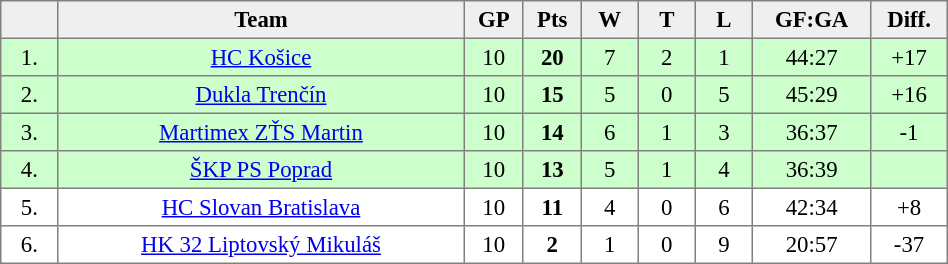<table cellpadding="3" cellspacing="0" border="1" style="font-size: 95%; text-align: center; border: gray solid 1px; border-collapse: collapse;" width="50%">
<tr bgcolor=#efefef>
<th width="20"></th>
<th width="185">Team</th>
<th width="20">GP</th>
<th width="20">Pts</th>
<th width="20">W</th>
<th width="20">T</th>
<th width="20">L</th>
<th width="20">GF:GA</th>
<th width="20">Diff.</th>
</tr>
<tr align="center" bgcolor="#ccffcc">
<td>1.</td>
<td><a href='#'>HC Košice</a></td>
<td>10</td>
<td><strong>20</strong></td>
<td>7</td>
<td>2</td>
<td>1</td>
<td>44:27</td>
<td>+17</td>
</tr>
<tr align="center" bgcolor="#ccffcc">
<td>2.</td>
<td><a href='#'>Dukla Trenčín</a></td>
<td>10</td>
<td><strong>15</strong></td>
<td>5</td>
<td>0</td>
<td>5</td>
<td>45:29</td>
<td>+16</td>
</tr>
<tr align="center" bgcolor="#ccffcc">
<td>3.</td>
<td><a href='#'>Martimex ZŤS Martin</a></td>
<td>10</td>
<td><strong>14</strong></td>
<td>6</td>
<td>1</td>
<td>3</td>
<td>36:37</td>
<td>-1</td>
</tr>
<tr align="center" bgcolor="#ccffcc">
<td>4.</td>
<td><a href='#'>ŠKP PS Poprad</a></td>
<td>10</td>
<td><strong>13</strong></td>
<td>5</td>
<td>1</td>
<td>4</td>
<td>36:39</td>
<td -3></td>
</tr>
<tr align="center">
<td>5.</td>
<td><a href='#'>HC Slovan Bratislava</a></td>
<td>10</td>
<td><strong>11</strong></td>
<td>4</td>
<td>0</td>
<td>6</td>
<td>42:34</td>
<td>+8</td>
</tr>
<tr align="center">
<td>6.</td>
<td><a href='#'>HK 32 Liptovský Mikuláš</a></td>
<td>10</td>
<td><strong>2</strong></td>
<td>1</td>
<td>0</td>
<td>9</td>
<td>20:57</td>
<td>-37</td>
</tr>
</table>
